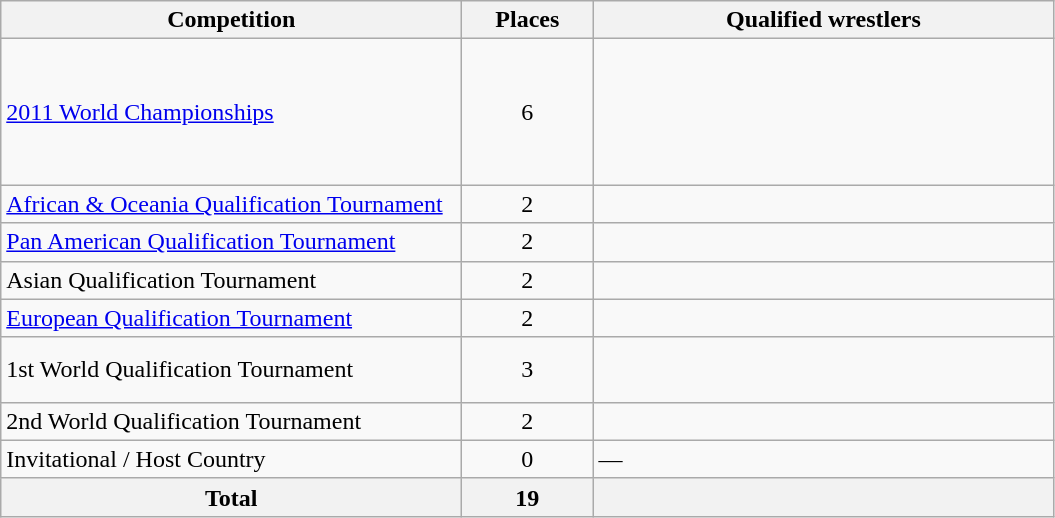<table class = "wikitable">
<tr>
<th width=300>Competition</th>
<th width=80>Places</th>
<th width=300>Qualified wrestlers</th>
</tr>
<tr>
<td><a href='#'>2011 World Championships</a></td>
<td align="center">6</td>
<td><br><br><br><br><br></td>
</tr>
<tr>
<td><a href='#'>African & Oceania Qualification Tournament</a></td>
<td align="center">2</td>
<td><br></td>
</tr>
<tr>
<td><a href='#'>Pan American Qualification Tournament</a></td>
<td align="center">2</td>
<td><br></td>
</tr>
<tr>
<td>Asian Qualification Tournament</td>
<td align="center">2</td>
<td><br></td>
</tr>
<tr>
<td><a href='#'>European Qualification Tournament</a></td>
<td align="center">2</td>
<td><br></td>
</tr>
<tr>
<td>1st World Qualification Tournament</td>
<td align="center">3</td>
<td><br><br></td>
</tr>
<tr>
<td>2nd World Qualification Tournament</td>
<td align="center">2</td>
<td><br></td>
</tr>
<tr>
<td>Invitational / Host Country</td>
<td align="center">0</td>
<td>—</td>
</tr>
<tr>
<th>Total</th>
<th>19</th>
<th></th>
</tr>
</table>
